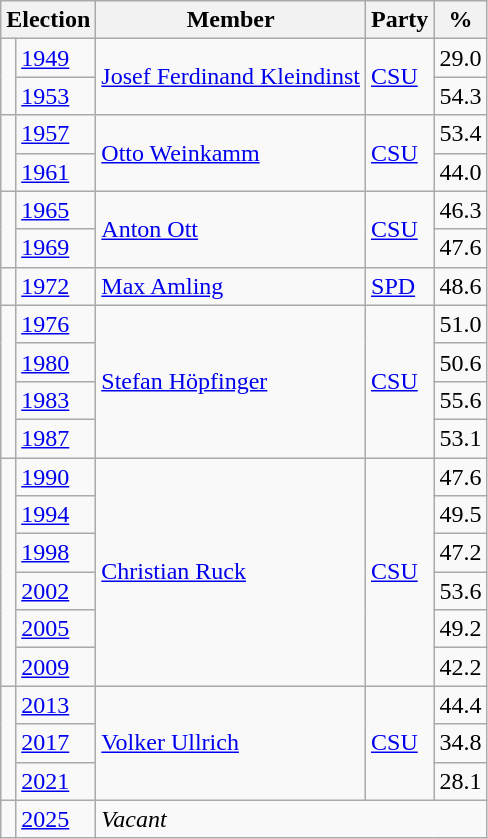<table class=wikitable>
<tr>
<th colspan=2>Election</th>
<th>Member</th>
<th>Party</th>
<th>%</th>
</tr>
<tr>
<td rowspan=2 bgcolor=></td>
<td><a href='#'>1949</a></td>
<td rowspan=2><a href='#'>Josef Ferdinand Kleindinst</a></td>
<td rowspan=2><a href='#'>CSU</a></td>
<td align=right>29.0</td>
</tr>
<tr>
<td><a href='#'>1953</a></td>
<td align=right>54.3</td>
</tr>
<tr>
<td rowspan=2 bgcolor=></td>
<td><a href='#'>1957</a></td>
<td rowspan=2><a href='#'>Otto Weinkamm</a></td>
<td rowspan=2><a href='#'>CSU</a></td>
<td align=right>53.4</td>
</tr>
<tr>
<td><a href='#'>1961</a></td>
<td align=right>44.0</td>
</tr>
<tr>
<td rowspan=2 bgcolor=></td>
<td><a href='#'>1965</a></td>
<td rowspan=2><a href='#'>Anton Ott</a></td>
<td rowspan=2><a href='#'>CSU</a></td>
<td align=right>46.3</td>
</tr>
<tr>
<td><a href='#'>1969</a></td>
<td align=right>47.6</td>
</tr>
<tr>
<td bgcolor=></td>
<td><a href='#'>1972</a></td>
<td><a href='#'>Max Amling</a></td>
<td><a href='#'>SPD</a></td>
<td align=right>48.6</td>
</tr>
<tr>
<td rowspan=4 bgcolor=></td>
<td><a href='#'>1976</a></td>
<td rowspan=4><a href='#'>Stefan Höpfinger</a></td>
<td rowspan=4><a href='#'>CSU</a></td>
<td align=right>51.0</td>
</tr>
<tr>
<td><a href='#'>1980</a></td>
<td align=right>50.6</td>
</tr>
<tr>
<td><a href='#'>1983</a></td>
<td align=right>55.6</td>
</tr>
<tr>
<td><a href='#'>1987</a></td>
<td align=right>53.1</td>
</tr>
<tr>
<td rowspan=6 bgcolor=></td>
<td><a href='#'>1990</a></td>
<td rowspan=6><a href='#'>Christian Ruck</a></td>
<td rowspan=6><a href='#'>CSU</a></td>
<td align=right>47.6</td>
</tr>
<tr>
<td><a href='#'>1994</a></td>
<td align=right>49.5</td>
</tr>
<tr>
<td><a href='#'>1998</a></td>
<td align=right>47.2</td>
</tr>
<tr>
<td><a href='#'>2002</a></td>
<td align=right>53.6</td>
</tr>
<tr>
<td><a href='#'>2005</a></td>
<td align=right>49.2</td>
</tr>
<tr>
<td><a href='#'>2009</a></td>
<td align=right>42.2</td>
</tr>
<tr>
<td rowspan=3 bgcolor=></td>
<td><a href='#'>2013</a></td>
<td rowspan=3><a href='#'>Volker Ullrich</a></td>
<td rowspan=3><a href='#'>CSU</a></td>
<td align=right>44.4</td>
</tr>
<tr>
<td><a href='#'>2017</a></td>
<td align=right>34.8</td>
</tr>
<tr>
<td><a href='#'>2021</a></td>
<td align=right>28.1</td>
</tr>
<tr>
<td></td>
<td><a href='#'>2025</a></td>
<td colspan=3><em>Vacant</em></td>
</tr>
</table>
